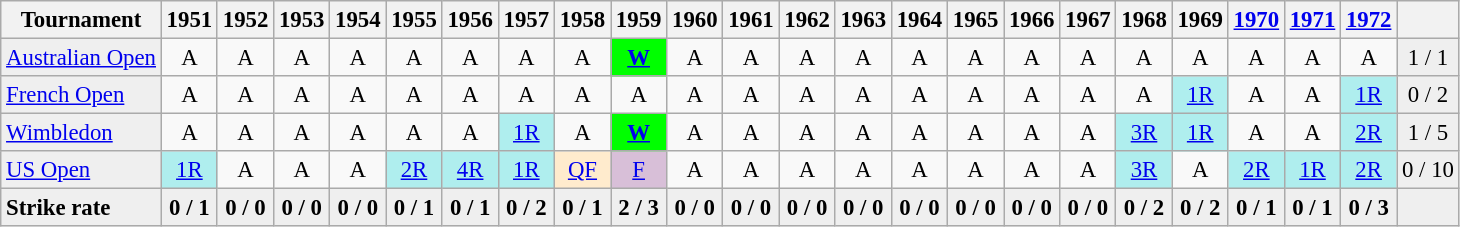<table class=wikitable style=text-align:center;font-size:95%>
<tr>
<th>Tournament</th>
<th>1951</th>
<th>1952</th>
<th>1953</th>
<th>1954</th>
<th>1955</th>
<th>1956</th>
<th>1957</th>
<th>1958</th>
<th>1959</th>
<th>1960</th>
<th>1961</th>
<th>1962</th>
<th>1963</th>
<th>1964</th>
<th>1965</th>
<th>1966</th>
<th>1967</th>
<th>1968</th>
<th>1969</th>
<th><a href='#'>1970</a></th>
<th><a href='#'>1971</a></th>
<th><a href='#'>1972</a></th>
<th></th>
</tr>
<tr>
<td align=left bgcolor=#efefef><a href='#'>Australian Open</a></td>
<td>A</td>
<td>A</td>
<td>A</td>
<td>A</td>
<td>A</td>
<td>A</td>
<td>A</td>
<td>A</td>
<td bgcolor=lime><a href='#'><strong>W</strong></a></td>
<td>A</td>
<td>A</td>
<td>A</td>
<td>A</td>
<td>A</td>
<td>A</td>
<td>A</td>
<td>A</td>
<td>A</td>
<td>A</td>
<td>A</td>
<td>A</td>
<td>A</td>
<td bgcolor=#efefef>1 / 1</td>
</tr>
<tr>
<td align=left bgcolor=#efefef><a href='#'>French Open</a></td>
<td>A</td>
<td>A</td>
<td>A</td>
<td>A</td>
<td>A</td>
<td>A</td>
<td>A</td>
<td>A</td>
<td>A</td>
<td>A</td>
<td>A</td>
<td>A</td>
<td>A</td>
<td>A</td>
<td>A</td>
<td>A</td>
<td>A</td>
<td>A</td>
<td bgcolor=afeeee><a href='#'>1R</a></td>
<td>A</td>
<td>A</td>
<td bgcolor=afeeee><a href='#'>1R</a></td>
<td bgcolor=#efefef>0 / 2</td>
</tr>
<tr>
<td align=left bgcolor=#efefef><a href='#'>Wimbledon</a></td>
<td>A</td>
<td>A</td>
<td>A</td>
<td>A</td>
<td>A</td>
<td>A</td>
<td bgcolor=afeeee><a href='#'>1R</a></td>
<td>A</td>
<td bgcolor=lime><a href='#'><strong>W</strong></a></td>
<td>A</td>
<td>A</td>
<td>A</td>
<td>A</td>
<td>A</td>
<td>A</td>
<td>A</td>
<td>A</td>
<td bgcolor=afeeee><a href='#'>3R</a></td>
<td bgcolor=afeeee><a href='#'>1R</a></td>
<td>A</td>
<td>A</td>
<td bgcolor=afeeee><a href='#'>2R</a></td>
<td bgcolor=#efefef>1 / 5</td>
</tr>
<tr>
<td align=left bgcolor=#efefef><a href='#'>US Open</a></td>
<td bgcolor=afeeee><a href='#'>1R</a></td>
<td>A</td>
<td>A</td>
<td>A</td>
<td bgcolor=afeeee><a href='#'>2R</a></td>
<td bgcolor=afeeee><a href='#'>4R</a></td>
<td bgcolor=afeeee><a href='#'>1R</a></td>
<td bgcolor=ffebcd><a href='#'>QF</a></td>
<td bgcolor=thistle><a href='#'>F</a></td>
<td>A</td>
<td>A</td>
<td>A</td>
<td>A</td>
<td>A</td>
<td>A</td>
<td>A</td>
<td>A</td>
<td bgcolor=afeeee><a href='#'>3R</a></td>
<td>A</td>
<td bgcolor=afeeee><a href='#'>2R</a></td>
<td bgcolor=afeeee><a href='#'>1R</a></td>
<td bgcolor=afeeee><a href='#'>2R</a></td>
<td bgcolor=#efefef>0 / 10</td>
</tr>
<tr style="font-weight:bold; background:#efefef;">
<td style=text-align:left>Strike rate</td>
<td>0 / 1</td>
<td>0 / 0</td>
<td>0 / 0</td>
<td>0 / 0</td>
<td>0 / 1</td>
<td>0 / 1</td>
<td>0 / 2</td>
<td>0 / 1</td>
<td>2 / 3</td>
<td>0 / 0</td>
<td>0 / 0</td>
<td>0 / 0</td>
<td>0 / 0</td>
<td>0 / 0</td>
<td>0 / 0</td>
<td>0 / 0</td>
<td>0 / 0</td>
<td>0 / 2</td>
<td>0 / 2</td>
<td>0 / 1</td>
<td>0 / 1</td>
<td>0 / 3</td>
<td></td>
</tr>
</table>
